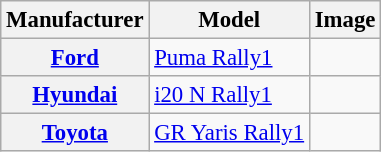<table class="wikitable" style=font-size:95%;>
<tr>
<th>Manufacturer</th>
<th>Model</th>
<th>Image</th>
</tr>
<tr>
<th><a href='#'>Ford</a></th>
<td><a href='#'>Puma Rally1</a></td>
<td></td>
</tr>
<tr>
<th><a href='#'>Hyundai</a></th>
<td><a href='#'>i20 N Rally1</a></td>
<td></td>
</tr>
<tr>
<th><a href='#'>Toyota</a></th>
<td><a href='#'>GR Yaris Rally1</a></td>
<td></td>
</tr>
</table>
